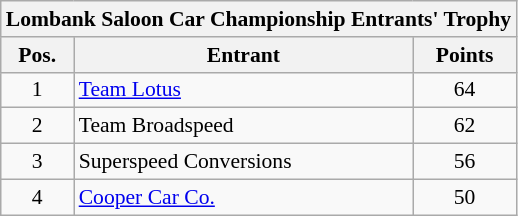<table class="wikitable" style="font-size: 90%">
<tr>
<th colspan=3>Lombank Saloon Car Championship Entrants' Trophy</th>
</tr>
<tr>
<th>Pos.</th>
<th>Entrant </th>
<th>Points</th>
</tr>
<tr>
<td align=center>1</td>
<td><a href='#'>Team Lotus</a></td>
<td align=center>64</td>
</tr>
<tr>
<td align=center>2</td>
<td>Team Broadspeed</td>
<td align=center>62</td>
</tr>
<tr>
<td align=center>3</td>
<td>Superspeed Conversions</td>
<td align=center>56</td>
</tr>
<tr>
<td align=center>4</td>
<td><a href='#'>Cooper Car Co.</a></td>
<td align=center>50</td>
</tr>
</table>
